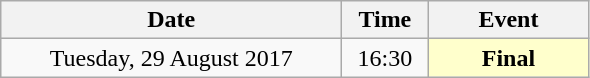<table class = "wikitable" style="text-align:center;">
<tr>
<th width="220">Date</th>
<th width="50">Time</th>
<th width="100">Event</th>
</tr>
<tr>
<td>Tuesday, 29 August 2017</td>
<td>16:30</td>
<td bgcolor="ffffcc"><strong>Final</strong></td>
</tr>
</table>
